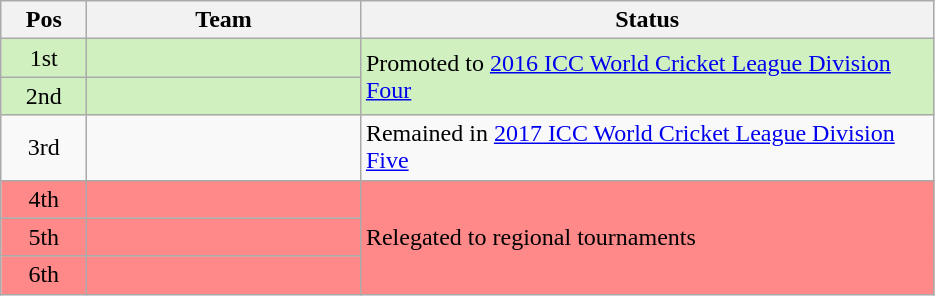<table class="wikitable">
<tr>
<th width=50>Pos</th>
<th width=175>Team</th>
<th width=375>Status</th>
</tr>
<tr style="background:#D0F0C0">
<td align="center">1st</td>
<td></td>
<td rowspan=2>Promoted to <a href='#'>2016 ICC World Cricket League Division Four</a></td>
</tr>
<tr style="background:#D0F0C0">
<td align="center">2nd</td>
<td></td>
</tr>
<tr>
<td align="center">3rd</td>
<td></td>
<td>Remained in <a href='#'>2017 ICC World Cricket League Division Five</a></td>
</tr>
<tr style="background:#FF8888">
<td align="center">4th</td>
<td></td>
<td rowspan=3>Relegated to regional tournaments</td>
</tr>
<tr style="background:#FF8888">
<td align="center">5th</td>
<td></td>
</tr>
<tr style="background:#FF8888">
<td align="center">6th</td>
<td></td>
</tr>
</table>
